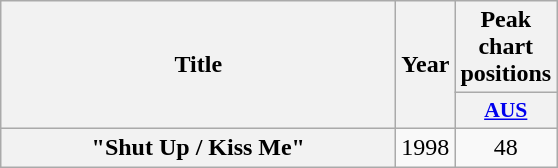<table class="wikitable plainrowheaders" style="text-align:center;" border="1">
<tr>
<th scope="col" rowspan="2" style="width:16em;">Title</th>
<th scope="col" rowspan="2">Year</th>
<th scope="col" colspan="1">Peak chart positions</th>
</tr>
<tr>
<th scope="col" style="width:3em;font-size:90%;"><a href='#'>AUS</a><br></th>
</tr>
<tr>
<th scope="row">"Shut Up / Kiss Me"<br></th>
<td>1998</td>
<td>48</td>
</tr>
</table>
